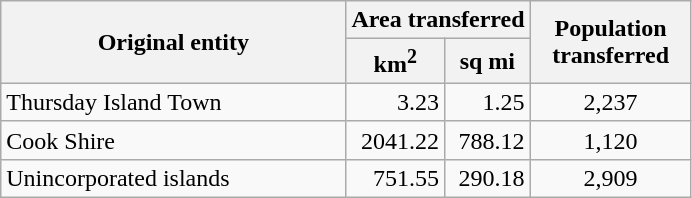<table class=wikitable>
<tr>
<th rowspan=2 width=50%>Original entity</th>
<th colspan=2>Area transferred</th>
<th rowspan=2 width=100>Population<br>transferred</th>
</tr>
<tr>
<th>km<sup>2</sup></th>
<th>sq mi</th>
</tr>
<tr>
<td>Thursday Island Town</td>
<td align=right>3.23</td>
<td align=right>1.25</td>
<td align=center>2,237</td>
</tr>
<tr>
<td>Cook Shire</td>
<td align=right>2041.22</td>
<td align=right>788.12</td>
<td align=center>1,120</td>
</tr>
<tr>
<td>Unincorporated islands</td>
<td align=right>751.55</td>
<td align=right>290.18</td>
<td align=center>2,909</td>
</tr>
</table>
